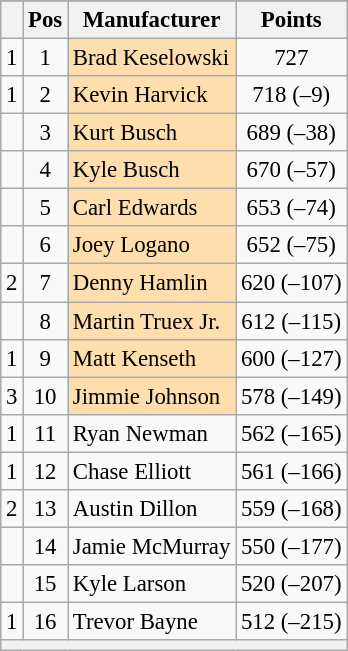<table class="wikitable" style="font-size:95%">
<tr>
</tr>
<tr>
<th></th>
<th>Pos</th>
<th>Manufacturer</th>
<th>Points</th>
</tr>
<tr>
<td align="left"> 1</td>
<td style="text-align:center;">1</td>
<td style="background:#FFDEAD;">Brad Keselowski</td>
<td style="text-align:center;">727</td>
</tr>
<tr>
<td align="left"> 1</td>
<td style="text-align:center;">2</td>
<td style="background:#FFDEAD;">Kevin Harvick</td>
<td style="text-align:center;">718 (–9)</td>
</tr>
<tr>
<td align="left"></td>
<td style="text-align:center;">3</td>
<td style="background:#FFDEAD;">Kurt Busch</td>
<td style="text-align:center;">689 (–38)</td>
</tr>
<tr>
<td align="left"></td>
<td style="text-align:center;">4</td>
<td style="background:#FFDEAD;">Kyle Busch</td>
<td style="text-align:center;">670 (–57)</td>
</tr>
<tr>
<td align="left"></td>
<td style="text-align:center;">5</td>
<td style="background:#FFDEAD;">Carl Edwards</td>
<td style="text-align:center;">653 (–74)</td>
</tr>
<tr>
<td align="left"></td>
<td style="text-align:center;">6</td>
<td style="background:#FFDEAD;">Joey Logano</td>
<td style="text-align:center;">652 (–75)</td>
</tr>
<tr>
<td align="left"> 2</td>
<td style="text-align:center;">7</td>
<td style="background:#FFDEAD;">Denny Hamlin</td>
<td style="text-align:center;">620 (–107)</td>
</tr>
<tr>
<td align="left"></td>
<td style="text-align:center;">8</td>
<td style="background:#FFDEAD;">Martin Truex Jr.</td>
<td style="text-align:center;">612 (–115)</td>
</tr>
<tr>
<td align="left"> 1</td>
<td style="text-align:center;">9</td>
<td style="background:#FFDEAD;">Matt Kenseth</td>
<td style="text-align:center;">600 (–127)</td>
</tr>
<tr>
<td align="left"> 3</td>
<td style="text-align:center;">10</td>
<td style="background:#FFDEAD;">Jimmie Johnson</td>
<td style="text-align:center;">578 (–149)</td>
</tr>
<tr>
<td align="left"> 1</td>
<td style="text-align:center;">11</td>
<td>Ryan Newman</td>
<td style="text-align:center;">562 (–165)</td>
</tr>
<tr>
<td align="left"> 1</td>
<td style="text-align:center;">12</td>
<td>Chase Elliott</td>
<td style="text-align:center;">561 (–166)</td>
</tr>
<tr>
<td align="left"> 2</td>
<td style="text-align:center;">13</td>
<td>Austin Dillon</td>
<td style="text-align:center;">559 (–168)</td>
</tr>
<tr>
<td align="left"></td>
<td style="text-align:center;">14</td>
<td>Jamie McMurray</td>
<td style="text-align:center;">550 (–177)</td>
</tr>
<tr>
<td align="left"></td>
<td style="text-align:center;">15</td>
<td>Kyle Larson</td>
<td style="text-align:center;">520 (–207)</td>
</tr>
<tr>
<td align="left"> 1</td>
<td style="text-align:center;">16</td>
<td>Trevor Bayne</td>
<td style="text-align:center;">512 (–215)</td>
</tr>
<tr class="sortbottom">
<th colspan="9"></th>
</tr>
</table>
